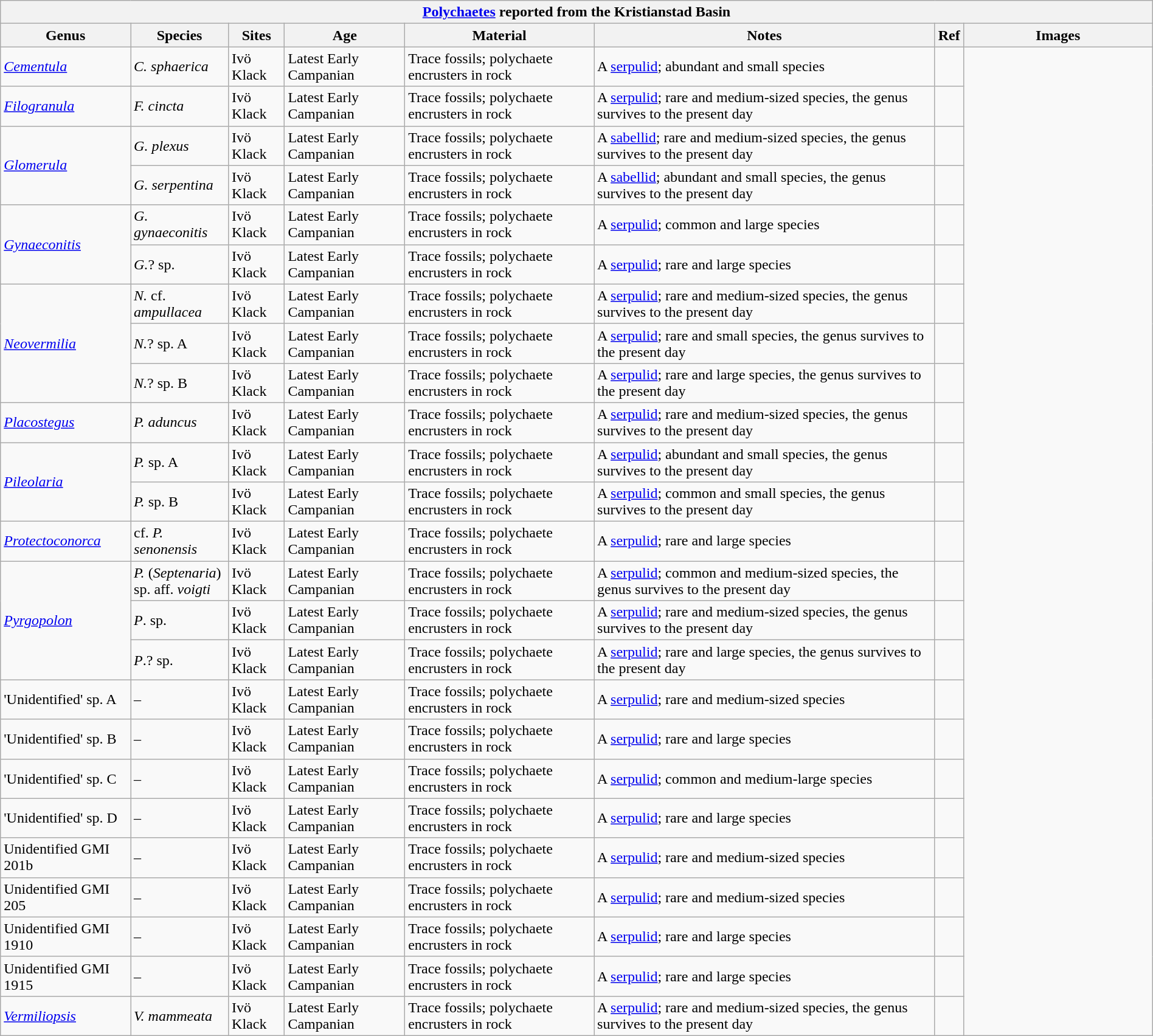<table class="wikitable sortable mw-collapsible" style="width:100%">
<tr>
<th colspan="8" style="text-align:center;"><strong><a href='#'>Polychaetes</a> reported from the Kristianstad Basin</strong></th>
</tr>
<tr>
<th>Genus</th>
<th width="100px">Species</th>
<th>Sites</th>
<th>Age</th>
<th>Material</th>
<th>Notes</th>
<th>Ref</th>
<th width="200px">Images</th>
</tr>
<tr>
<td><em><a href='#'>Cementula</a></em></td>
<td><em>C. sphaerica</em></td>
<td>Ivö Klack</td>
<td>Latest Early Campanian</td>
<td>Trace fossils; polychaete encrusters in rock</td>
<td>A <a href='#'>serpulid</a>; abundant and small species</td>
<td></td>
<td rowspan="25"><br></td>
</tr>
<tr>
<td><em><a href='#'>Filogranula</a></em></td>
<td><em>F. cincta</em></td>
<td>Ivö Klack</td>
<td>Latest Early Campanian</td>
<td>Trace fossils; polychaete encrusters in rock</td>
<td>A <a href='#'>serpulid</a>; rare and medium-sized species, the genus survives to the present day</td>
<td></td>
</tr>
<tr>
<td rowspan="2"><em><a href='#'>Glomerula</a></em></td>
<td><em>G. plexus</em></td>
<td>Ivö Klack</td>
<td>Latest Early Campanian</td>
<td>Trace fossils; polychaete encrusters in rock</td>
<td>A <a href='#'>sabellid</a>; rare and medium-sized species, the genus survives to the present day</td>
<td></td>
</tr>
<tr>
<td><em>G. serpentina</em></td>
<td>Ivö Klack</td>
<td>Latest Early Campanian</td>
<td>Trace fossils; polychaete encrusters in rock</td>
<td>A <a href='#'>sabellid</a>; abundant and small species, the genus survives to the present day</td>
<td></td>
</tr>
<tr>
<td rowspan="2"><em><a href='#'>Gynaeconitis</a></em></td>
<td><em>G. gynaeconitis</em></td>
<td>Ivö Klack</td>
<td>Latest Early Campanian</td>
<td>Trace fossils; polychaete encrusters in rock</td>
<td>A <a href='#'>serpulid</a>; common and large species</td>
<td></td>
</tr>
<tr>
<td><em>G.</em>? sp.</td>
<td>Ivö Klack</td>
<td>Latest Early Campanian</td>
<td>Trace fossils; polychaete encrusters in rock</td>
<td>A <a href='#'>serpulid</a>; rare and large species</td>
<td></td>
</tr>
<tr>
<td rowspan="3"><em><a href='#'>Neovermilia</a></em></td>
<td><em>N.</em> cf. <em>ampullacea</em></td>
<td>Ivö Klack</td>
<td>Latest Early Campanian</td>
<td>Trace fossils; polychaete encrusters in rock</td>
<td>A <a href='#'>serpulid</a>; rare and medium-sized species, the genus survives to the present day</td>
<td></td>
</tr>
<tr>
<td><em>N.</em>? sp. A</td>
<td>Ivö Klack</td>
<td>Latest Early Campanian</td>
<td>Trace fossils; polychaete encrusters in rock</td>
<td>A <a href='#'>serpulid</a>; rare and small species, the genus survives to the present day</td>
<td></td>
</tr>
<tr>
<td><em>N.</em>? sp. B</td>
<td>Ivö Klack</td>
<td>Latest Early Campanian</td>
<td>Trace fossils; polychaete encrusters in rock</td>
<td>A <a href='#'>serpulid</a>; rare and large species, the genus survives to the present day</td>
<td></td>
</tr>
<tr>
<td><em><a href='#'>Placostegus</a></em></td>
<td><em>P. aduncus</em></td>
<td>Ivö Klack</td>
<td>Latest Early Campanian</td>
<td>Trace fossils; polychaete encrusters in rock</td>
<td>A <a href='#'>serpulid</a>; rare and medium-sized species, the genus survives to the present day</td>
<td></td>
</tr>
<tr>
<td rowspan="2"><em><a href='#'>Pileolaria</a></em></td>
<td><em>P.</em> sp. A</td>
<td>Ivö Klack</td>
<td>Latest Early Campanian</td>
<td>Trace fossils; polychaete encrusters in rock</td>
<td>A <a href='#'>serpulid</a>; abundant and small species, the genus survives to the present day</td>
<td></td>
</tr>
<tr>
<td><em>P.</em> sp. B</td>
<td>Ivö Klack</td>
<td>Latest Early Campanian</td>
<td>Trace fossils; polychaete encrusters in rock</td>
<td>A <a href='#'>serpulid</a>; common and small species, the genus survives to the present day</td>
<td></td>
</tr>
<tr>
<td><em><a href='#'>Protectoconorca</a></em></td>
<td>cf. <em>P. senonensis</em></td>
<td>Ivö Klack</td>
<td>Latest Early Campanian</td>
<td>Trace fossils; polychaete encrusters in rock</td>
<td>A <a href='#'>serpulid</a>; rare and large species</td>
<td></td>
</tr>
<tr>
<td rowspan="3"><em><a href='#'>Pyrgopolon</a></em></td>
<td><em>P.</em> (<em>Septenaria</em>) sp. aff. <em>voigti</em></td>
<td>Ivö Klack</td>
<td>Latest Early Campanian</td>
<td>Trace fossils; polychaete encrusters in rock</td>
<td>A <a href='#'>serpulid</a>; common and medium-sized species, the genus survives to the present day</td>
<td></td>
</tr>
<tr>
<td><em>P</em>. sp.</td>
<td>Ivö Klack</td>
<td>Latest Early Campanian</td>
<td>Trace fossils; polychaete encrusters in rock</td>
<td>A <a href='#'>serpulid</a>; rare and medium-sized species, the genus survives to the present day</td>
<td></td>
</tr>
<tr>
<td><em>P</em>.? sp.</td>
<td>Ivö Klack</td>
<td>Latest Early Campanian</td>
<td>Trace fossils; polychaete encrusters in rock</td>
<td>A <a href='#'>serpulid</a>; rare and large species, the genus survives to the present day</td>
<td></td>
</tr>
<tr>
<td>'Unidentified' sp. A</td>
<td>–</td>
<td>Ivö Klack</td>
<td>Latest Early Campanian</td>
<td>Trace fossils; polychaete encrusters in rock</td>
<td>A <a href='#'>serpulid</a>; rare and medium-sized species</td>
<td></td>
</tr>
<tr>
<td>'Unidentified' sp. B</td>
<td>–</td>
<td>Ivö Klack</td>
<td>Latest Early Campanian</td>
<td>Trace fossils; polychaete encrusters in rock</td>
<td>A <a href='#'>serpulid</a>; rare and large species</td>
<td></td>
</tr>
<tr>
<td>'Unidentified' sp. C</td>
<td>–</td>
<td>Ivö Klack</td>
<td>Latest Early Campanian</td>
<td>Trace fossils; polychaete encrusters in rock</td>
<td>A <a href='#'>serpulid</a>; common and medium-large species</td>
<td></td>
</tr>
<tr>
<td>'Unidentified' sp. D</td>
<td>–</td>
<td>Ivö Klack</td>
<td>Latest Early Campanian</td>
<td>Trace fossils; polychaete encrusters in rock</td>
<td>A <a href='#'>serpulid</a>; rare and large species</td>
<td></td>
</tr>
<tr>
<td>Unidentified GMI 201b</td>
<td>–</td>
<td>Ivö Klack</td>
<td>Latest Early Campanian</td>
<td>Trace fossils; polychaete encrusters in rock</td>
<td>A <a href='#'>serpulid</a>; rare and medium-sized species</td>
<td></td>
</tr>
<tr>
<td>Unidentified GMI 205</td>
<td>–</td>
<td>Ivö Klack</td>
<td>Latest Early Campanian</td>
<td>Trace fossils; polychaete encrusters in rock</td>
<td>A <a href='#'>serpulid</a>; rare and medium-sized species</td>
<td></td>
</tr>
<tr>
<td>Unidentified GMI 1910</td>
<td>–</td>
<td>Ivö Klack</td>
<td>Latest Early Campanian</td>
<td>Trace fossils; polychaete encrusters in rock</td>
<td>A <a href='#'>serpulid</a>; rare and large species</td>
<td></td>
</tr>
<tr>
<td>Unidentified GMI 1915</td>
<td>–</td>
<td>Ivö Klack</td>
<td>Latest Early Campanian</td>
<td>Trace fossils; polychaete encrusters in rock</td>
<td>A <a href='#'>serpulid</a>; rare and large species</td>
<td></td>
</tr>
<tr>
<td><em><a href='#'>Vermiliopsis</a></em></td>
<td><em>V. mammeata</em></td>
<td>Ivö Klack</td>
<td>Latest Early Campanian</td>
<td>Trace fossils; polychaete encrusters in rock</td>
<td>A <a href='#'>serpulid</a>; rare and medium-sized species, the genus survives to the present day</td>
<td></td>
</tr>
</table>
